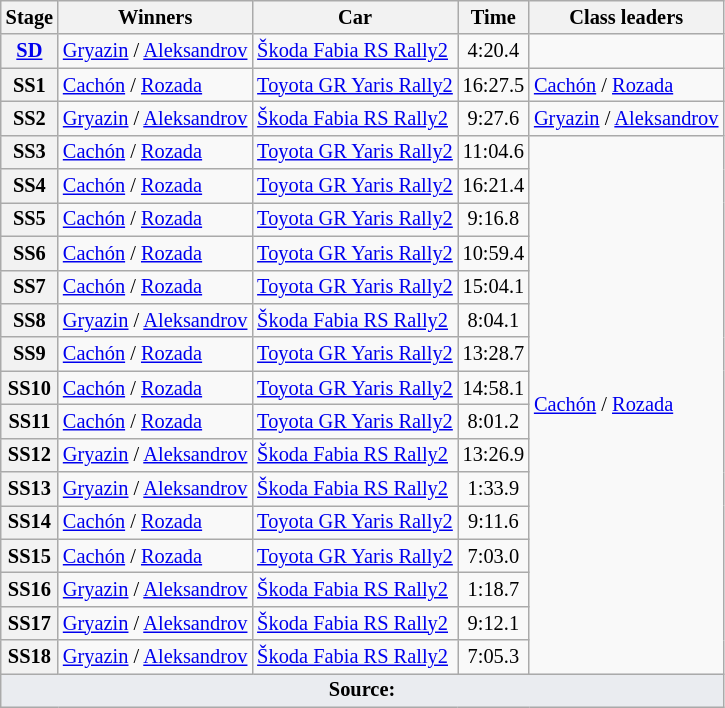<table class="wikitable" style="font-size:85%">
<tr>
<th>Stage</th>
<th>Winners</th>
<th>Car</th>
<th>Time</th>
<th>Class leaders</th>
</tr>
<tr>
<th><a href='#'>SD</a></th>
<td><a href='#'>Gryazin</a> / <a href='#'>Aleksandrov</a></td>
<td><a href='#'>Škoda Fabia RS Rally2</a></td>
<td align="center">4:20.4</td>
<td></td>
</tr>
<tr>
<th>SS1</th>
<td><a href='#'>Cachón</a> / <a href='#'>Rozada</a></td>
<td><a href='#'>Toyota GR Yaris Rally2</a></td>
<td align="center">16:27.5</td>
<td><a href='#'>Cachón</a> / <a href='#'>Rozada</a></td>
</tr>
<tr>
<th>SS2</th>
<td><a href='#'>Gryazin</a> / <a href='#'>Aleksandrov</a></td>
<td><a href='#'>Škoda Fabia RS Rally2</a></td>
<td align="center">9:27.6</td>
<td><a href='#'>Gryazin</a> / <a href='#'>Aleksandrov</a></td>
</tr>
<tr>
<th>SS3</th>
<td><a href='#'>Cachón</a> / <a href='#'>Rozada</a></td>
<td><a href='#'>Toyota GR Yaris Rally2</a></td>
<td align="center">11:04.6</td>
<td rowspan="16"><a href='#'>Cachón</a> / <a href='#'>Rozada</a></td>
</tr>
<tr>
<th>SS4</th>
<td><a href='#'>Cachón</a> / <a href='#'>Rozada</a></td>
<td><a href='#'>Toyota GR Yaris Rally2</a></td>
<td align="center">16:21.4</td>
</tr>
<tr>
<th>SS5</th>
<td><a href='#'>Cachón</a> / <a href='#'>Rozada</a></td>
<td><a href='#'>Toyota GR Yaris Rally2</a></td>
<td align="center">9:16.8</td>
</tr>
<tr>
<th>SS6</th>
<td><a href='#'>Cachón</a> / <a href='#'>Rozada</a></td>
<td><a href='#'>Toyota GR Yaris Rally2</a></td>
<td align="center">10:59.4</td>
</tr>
<tr>
<th>SS7</th>
<td><a href='#'>Cachón</a> / <a href='#'>Rozada</a></td>
<td><a href='#'>Toyota GR Yaris Rally2</a></td>
<td align="center">15:04.1</td>
</tr>
<tr>
<th>SS8</th>
<td><a href='#'>Gryazin</a> / <a href='#'>Aleksandrov</a></td>
<td><a href='#'>Škoda Fabia RS Rally2</a></td>
<td align="center">8:04.1</td>
</tr>
<tr>
<th>SS9</th>
<td><a href='#'>Cachón</a> / <a href='#'>Rozada</a></td>
<td><a href='#'>Toyota GR Yaris Rally2</a></td>
<td align="center">13:28.7</td>
</tr>
<tr>
<th>SS10</th>
<td><a href='#'>Cachón</a> / <a href='#'>Rozada</a></td>
<td><a href='#'>Toyota GR Yaris Rally2</a></td>
<td align="center">14:58.1</td>
</tr>
<tr>
<th>SS11</th>
<td><a href='#'>Cachón</a> / <a href='#'>Rozada</a></td>
<td><a href='#'>Toyota GR Yaris Rally2</a></td>
<td align="center">8:01.2</td>
</tr>
<tr>
<th>SS12</th>
<td><a href='#'>Gryazin</a> / <a href='#'>Aleksandrov</a></td>
<td><a href='#'>Škoda Fabia RS Rally2</a></td>
<td align="center">13:26.9</td>
</tr>
<tr>
<th>SS13</th>
<td><a href='#'>Gryazin</a> / <a href='#'>Aleksandrov</a></td>
<td><a href='#'>Škoda Fabia RS Rally2</a></td>
<td align="center">1:33.9</td>
</tr>
<tr>
<th>SS14</th>
<td><a href='#'>Cachón</a> / <a href='#'>Rozada</a></td>
<td><a href='#'>Toyota GR Yaris Rally2</a></td>
<td align="center">9:11.6</td>
</tr>
<tr>
<th>SS15</th>
<td><a href='#'>Cachón</a> / <a href='#'>Rozada</a></td>
<td><a href='#'>Toyota GR Yaris Rally2</a></td>
<td align="center">7:03.0</td>
</tr>
<tr>
<th>SS16</th>
<td><a href='#'>Gryazin</a> / <a href='#'>Aleksandrov</a></td>
<td><a href='#'>Škoda Fabia RS Rally2</a></td>
<td align="center">1:18.7</td>
</tr>
<tr>
<th>SS17</th>
<td><a href='#'>Gryazin</a> / <a href='#'>Aleksandrov</a></td>
<td><a href='#'>Škoda Fabia RS Rally2</a></td>
<td align="center">9:12.1</td>
</tr>
<tr>
<th>SS18</th>
<td><a href='#'>Gryazin</a> / <a href='#'>Aleksandrov</a></td>
<td><a href='#'>Škoda Fabia RS Rally2</a></td>
<td align="center">7:05.3</td>
</tr>
<tr>
<td style="background-color:#EAECF0; text-align:center" colspan="5"><strong>Source:</strong></td>
</tr>
</table>
